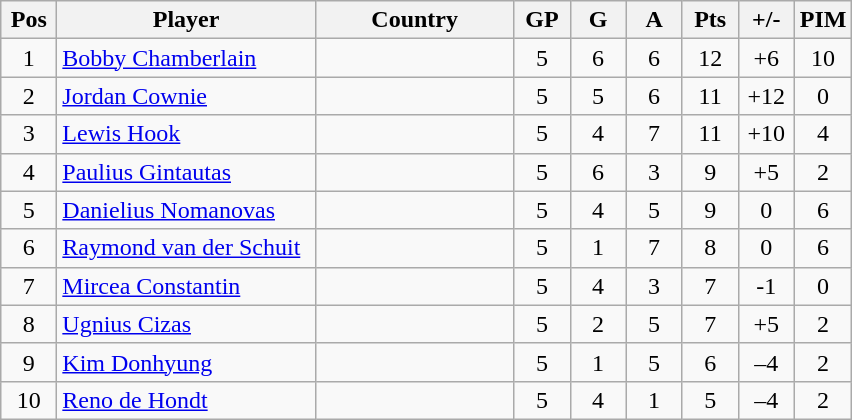<table class="wikitable sortable" style="text-align: center;">
<tr>
<th width=30>Pos</th>
<th width=165>Player</th>
<th width=125>Country</th>
<th width=30>GP</th>
<th width=30>G</th>
<th width=30>A</th>
<th width=30>Pts</th>
<th width=30>+/-</th>
<th width=30>PIM</th>
</tr>
<tr>
<td>1</td>
<td align=left><a href='#'>Bobby Chamberlain</a></td>
<td align=left></td>
<td>5</td>
<td>6</td>
<td>6</td>
<td>12</td>
<td>+6</td>
<td>10</td>
</tr>
<tr>
<td>2</td>
<td align=left><a href='#'>Jordan Cownie</a></td>
<td align=left></td>
<td>5</td>
<td>5</td>
<td>6</td>
<td>11</td>
<td>+12</td>
<td>0</td>
</tr>
<tr>
<td>3</td>
<td align=left><a href='#'>Lewis Hook</a></td>
<td align=left></td>
<td>5</td>
<td>4</td>
<td>7</td>
<td>11</td>
<td>+10</td>
<td>4</td>
</tr>
<tr>
<td>4</td>
<td align=left><a href='#'>Paulius Gintautas</a></td>
<td align=left></td>
<td>5</td>
<td>6</td>
<td>3</td>
<td>9</td>
<td>+5</td>
<td>2</td>
</tr>
<tr>
<td>5</td>
<td align=left><a href='#'>Danielius Nomanovas</a></td>
<td align=left></td>
<td>5</td>
<td>4</td>
<td>5</td>
<td>9</td>
<td>0</td>
<td>6</td>
</tr>
<tr>
<td>6</td>
<td align=left><a href='#'>Raymond van der Schuit</a></td>
<td align=left></td>
<td>5</td>
<td>1</td>
<td>7</td>
<td>8</td>
<td>0</td>
<td>6</td>
</tr>
<tr>
<td>7</td>
<td align=left><a href='#'>Mircea Constantin</a></td>
<td align=left></td>
<td>5</td>
<td>4</td>
<td>3</td>
<td>7</td>
<td>-1</td>
<td>0</td>
</tr>
<tr>
<td>8</td>
<td align=left><a href='#'>Ugnius Cizas</a></td>
<td align=left></td>
<td>5</td>
<td>2</td>
<td>5</td>
<td>7</td>
<td>+5</td>
<td>2</td>
</tr>
<tr>
<td>9</td>
<td align=left><a href='#'>Kim Donhyung</a></td>
<td align=left></td>
<td>5</td>
<td>1</td>
<td>5</td>
<td>6</td>
<td>–4</td>
<td>2</td>
</tr>
<tr>
<td>10</td>
<td align=left><a href='#'>Reno de Hondt</a></td>
<td align=left></td>
<td>5</td>
<td>4</td>
<td>1</td>
<td>5</td>
<td>–4</td>
<td>2</td>
</tr>
</table>
